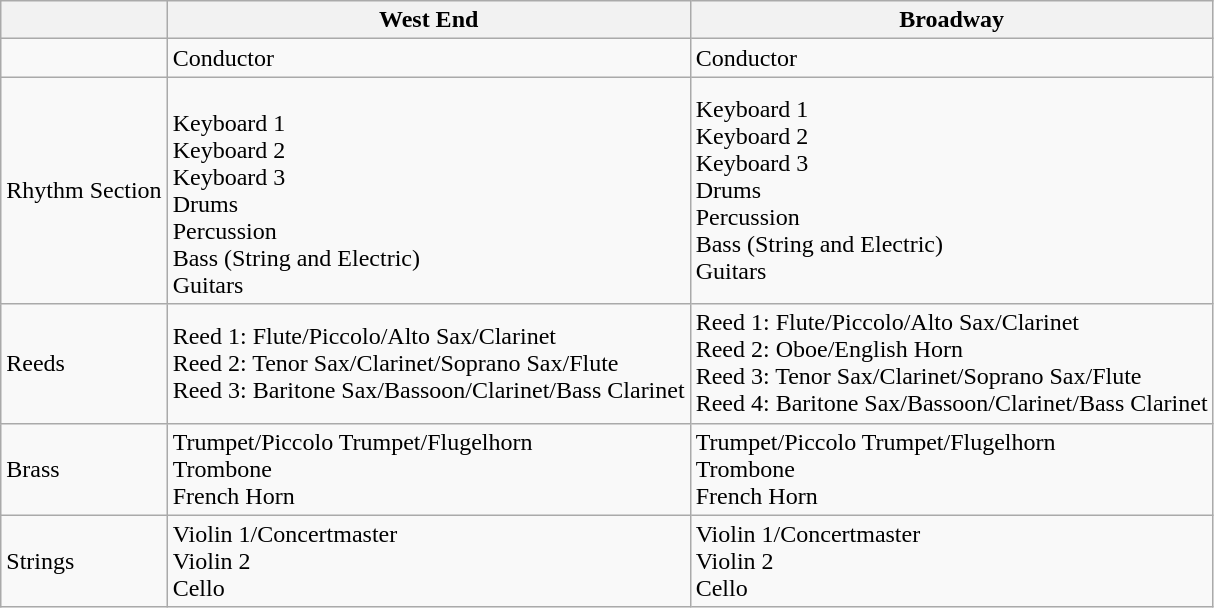<table class="wikitable">
<tr>
<th></th>
<th>West End</th>
<th>Broadway</th>
</tr>
<tr>
<td></td>
<td>Conductor</td>
<td>Conductor</td>
</tr>
<tr>
<td>Rhythm Section</td>
<td><br>Keyboard 1<br>Keyboard 2<br>Keyboard 3<br>Drums<br>Percussion<br>Bass (String and Electric)<br>Guitars</td>
<td>Keyboard 1<br>Keyboard 2<br>Keyboard 3<br>Drums<br>Percussion<br>Bass (String and Electric)<br>Guitars</td>
</tr>
<tr>
<td>Reeds</td>
<td>Reed 1: Flute/Piccolo/Alto Sax/Clarinet<br>Reed 2: Tenor Sax/Clarinet/Soprano Sax/Flute<br>Reed 3: Baritone Sax/Bassoon/Clarinet/Bass Clarinet</td>
<td>Reed 1: Flute/Piccolo/Alto Sax/Clarinet<br>Reed 2: Oboe/English Horn<br>Reed 3: Tenor Sax/Clarinet/Soprano Sax/Flute<br>Reed 4: Baritone Sax/Bassoon/Clarinet/Bass Clarinet</td>
</tr>
<tr>
<td>Brass</td>
<td>Trumpet/Piccolo Trumpet/Flugelhorn<br>Trombone<br>French Horn</td>
<td>Trumpet/Piccolo Trumpet/Flugelhorn<br>Trombone<br>French Horn</td>
</tr>
<tr>
<td>Strings</td>
<td>Violin 1/Concertmaster<br>Violin 2<br>Cello</td>
<td>Violin 1/Concertmaster<br>Violin 2<br>Cello</td>
</tr>
</table>
